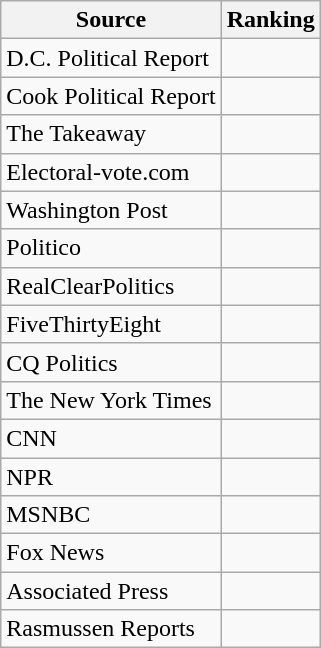<table class="wikitable">
<tr>
<th>Source</th>
<th>Ranking</th>
</tr>
<tr>
<td>D.C. Political Report</td>
<td></td>
</tr>
<tr>
<td>Cook Political Report</td>
<td></td>
</tr>
<tr>
<td>The Takeaway</td>
<td></td>
</tr>
<tr>
<td>Electoral-vote.com</td>
<td></td>
</tr>
<tr>
<td The Washington Post>Washington Post</td>
<td></td>
</tr>
<tr>
<td>Politico</td>
<td></td>
</tr>
<tr>
<td>RealClearPolitics</td>
<td></td>
</tr>
<tr>
<td>FiveThirtyEight</td>
<td></td>
</tr>
<tr>
<td>CQ Politics</td>
<td></td>
</tr>
<tr>
<td>The New York Times</td>
<td></td>
</tr>
<tr>
<td>CNN</td>
<td></td>
</tr>
<tr>
<td>NPR</td>
<td></td>
</tr>
<tr>
<td>MSNBC</td>
<td></td>
</tr>
<tr>
<td>Fox News</td>
<td></td>
</tr>
<tr>
<td>Associated Press</td>
<td></td>
</tr>
<tr>
<td>Rasmussen Reports</td>
<td></td>
</tr>
</table>
